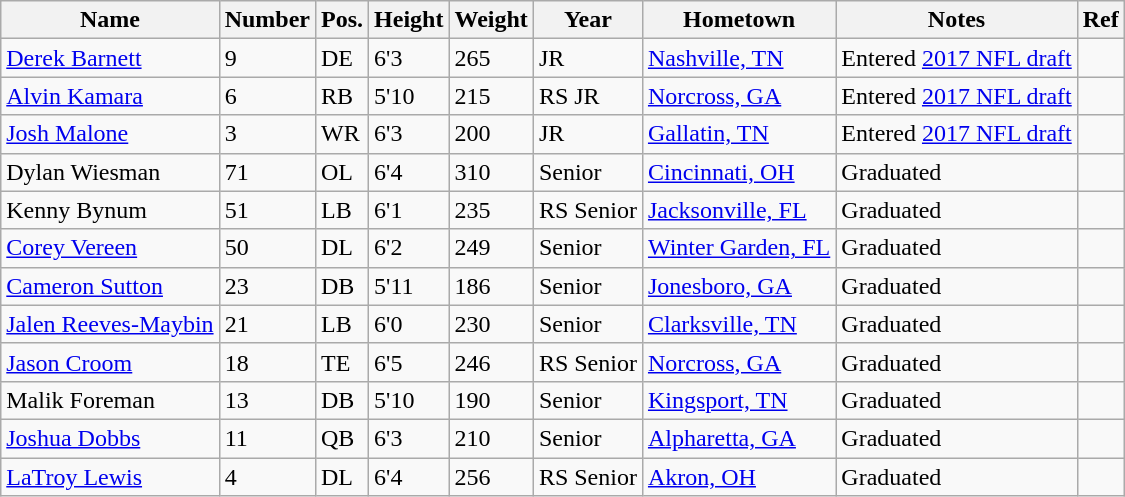<table class="wikitable sortable">
<tr>
<th>Name</th>
<th>Number</th>
<th>Pos.</th>
<th>Height</th>
<th>Weight</th>
<th>Year</th>
<th>Hometown</th>
<th>Notes</th>
<th class="unsortable">Ref</th>
</tr>
<tr>
<td><a href='#'>Derek Barnett</a></td>
<td>9</td>
<td>DE</td>
<td>6'3</td>
<td>265</td>
<td>JR</td>
<td><a href='#'>Nashville, TN</a></td>
<td>Entered <a href='#'>2017 NFL draft</a></td>
<td></td>
</tr>
<tr>
<td><a href='#'>Alvin Kamara</a></td>
<td>6</td>
<td>RB</td>
<td>5'10</td>
<td>215</td>
<td>RS JR</td>
<td><a href='#'>Norcross, GA</a></td>
<td>Entered <a href='#'>2017 NFL draft</a></td>
<td></td>
</tr>
<tr>
<td><a href='#'>Josh Malone</a></td>
<td>3</td>
<td>WR</td>
<td>6'3</td>
<td>200</td>
<td>JR</td>
<td><a href='#'>Gallatin, TN</a></td>
<td>Entered <a href='#'>2017 NFL draft</a></td>
<td></td>
</tr>
<tr>
<td>Dylan Wiesman</td>
<td>71</td>
<td>OL</td>
<td>6'4</td>
<td>310</td>
<td>Senior</td>
<td><a href='#'>Cincinnati, OH</a></td>
<td>Graduated</td>
<td></td>
</tr>
<tr>
<td>Kenny Bynum</td>
<td>51</td>
<td>LB</td>
<td>6'1</td>
<td>235</td>
<td>RS Senior</td>
<td><a href='#'>Jacksonville, FL</a></td>
<td>Graduated</td>
<td></td>
</tr>
<tr>
<td><a href='#'>Corey Vereen</a></td>
<td>50</td>
<td>DL</td>
<td>6'2</td>
<td>249</td>
<td>Senior</td>
<td><a href='#'>Winter Garden, FL</a></td>
<td>Graduated</td>
<td></td>
</tr>
<tr>
<td><a href='#'>Cameron Sutton</a></td>
<td>23</td>
<td>DB</td>
<td>5'11</td>
<td>186</td>
<td>Senior</td>
<td><a href='#'>Jonesboro, GA</a></td>
<td>Graduated</td>
<td></td>
</tr>
<tr>
<td><a href='#'>Jalen Reeves-Maybin</a></td>
<td>21</td>
<td>LB</td>
<td>6'0</td>
<td>230</td>
<td>Senior</td>
<td><a href='#'>Clarksville, TN</a></td>
<td>Graduated</td>
<td></td>
</tr>
<tr>
<td><a href='#'>Jason Croom</a></td>
<td>18</td>
<td>TE</td>
<td>6'5</td>
<td>246</td>
<td>RS Senior</td>
<td><a href='#'>Norcross, GA</a></td>
<td>Graduated</td>
<td></td>
</tr>
<tr>
<td>Malik Foreman</td>
<td>13</td>
<td>DB</td>
<td>5'10</td>
<td>190</td>
<td>Senior</td>
<td><a href='#'>Kingsport, TN</a></td>
<td>Graduated</td>
<td></td>
</tr>
<tr>
<td><a href='#'>Joshua Dobbs</a></td>
<td>11</td>
<td>QB</td>
<td>6'3</td>
<td>210</td>
<td>Senior</td>
<td><a href='#'>Alpharetta, GA</a></td>
<td>Graduated</td>
<td></td>
</tr>
<tr>
<td><a href='#'>LaTroy Lewis</a></td>
<td>4</td>
<td>DL</td>
<td>6'4</td>
<td>256</td>
<td>RS Senior</td>
<td><a href='#'>Akron, OH</a></td>
<td>Graduated</td>
<td></td>
</tr>
</table>
